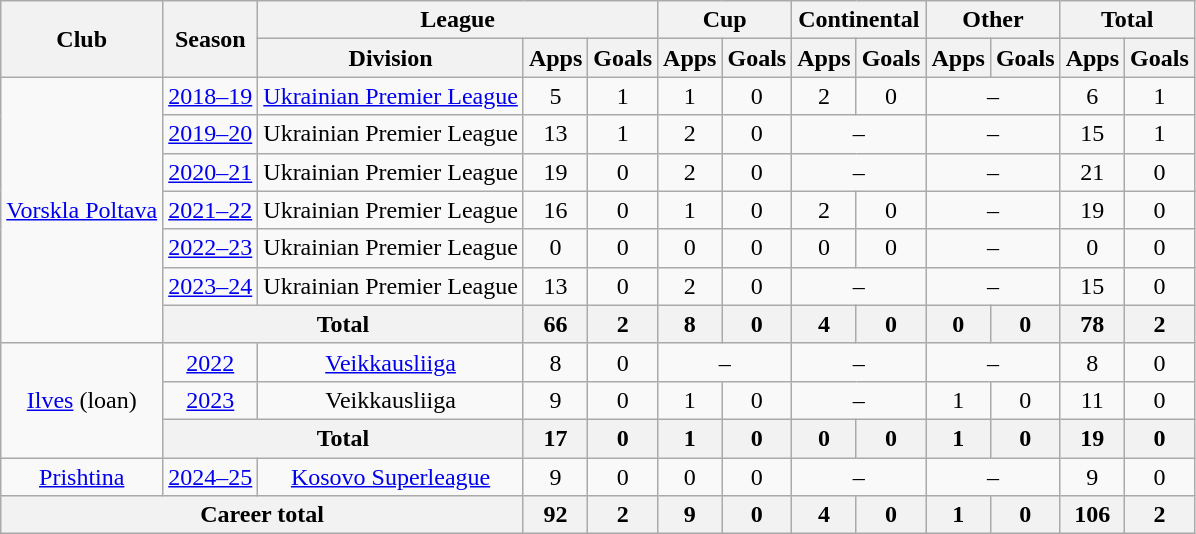<table class="wikitable" style="text-align: center">
<tr>
<th rowspan="2">Club</th>
<th rowspan="2">Season</th>
<th colspan="3">League</th>
<th colspan="2">Cup</th>
<th colspan="2">Continental</th>
<th colspan="2">Other</th>
<th colspan="2">Total</th>
</tr>
<tr>
<th>Division</th>
<th>Apps</th>
<th>Goals</th>
<th>Apps</th>
<th>Goals</th>
<th>Apps</th>
<th>Goals</th>
<th>Apps</th>
<th>Goals</th>
<th>Apps</th>
<th>Goals</th>
</tr>
<tr>
<td rowspan="7"><a href='#'>Vorskla Poltava</a></td>
<td><a href='#'>2018–19</a></td>
<td><a href='#'>Ukrainian Premier League</a></td>
<td>5</td>
<td>1</td>
<td>1</td>
<td>0</td>
<td>2</td>
<td>0</td>
<td colspan="2">–</td>
<td>6</td>
<td>1</td>
</tr>
<tr>
<td><a href='#'>2019–20</a></td>
<td>Ukrainian Premier League</td>
<td>13</td>
<td>1</td>
<td>2</td>
<td>0</td>
<td colspan="2">–</td>
<td colspan="2">–</td>
<td>15</td>
<td>1</td>
</tr>
<tr>
<td><a href='#'>2020–21</a></td>
<td>Ukrainian Premier League</td>
<td>19</td>
<td>0</td>
<td>2</td>
<td>0</td>
<td colspan="2">–</td>
<td colspan="2">–</td>
<td>21</td>
<td>0</td>
</tr>
<tr>
<td><a href='#'>2021–22</a></td>
<td>Ukrainian Premier League</td>
<td>16</td>
<td>0</td>
<td>1</td>
<td>0</td>
<td>2</td>
<td>0</td>
<td colspan="2">–</td>
<td>19</td>
<td>0</td>
</tr>
<tr>
<td><a href='#'>2022–23</a></td>
<td>Ukrainian Premier League</td>
<td>0</td>
<td>0</td>
<td>0</td>
<td>0</td>
<td>0</td>
<td>0</td>
<td colspan="2">–</td>
<td>0</td>
<td>0</td>
</tr>
<tr>
<td><a href='#'>2023–24</a></td>
<td>Ukrainian Premier League</td>
<td>13</td>
<td>0</td>
<td>2</td>
<td>0</td>
<td colspan="2">–</td>
<td colspan="2">–</td>
<td>15</td>
<td>0</td>
</tr>
<tr>
<th colspan="2"><strong>Total</strong></th>
<th>66</th>
<th>2</th>
<th>8</th>
<th>0</th>
<th>4</th>
<th>0</th>
<th>0</th>
<th>0</th>
<th>78</th>
<th>2</th>
</tr>
<tr>
<td rowspan="3"><a href='#'>Ilves</a> (loan)</td>
<td><a href='#'>2022</a></td>
<td><a href='#'>Veikkausliiga</a></td>
<td>8</td>
<td>0</td>
<td colspan="2">–</td>
<td colspan="2">–</td>
<td colspan="2">–</td>
<td>8</td>
<td>0</td>
</tr>
<tr>
<td><a href='#'>2023</a></td>
<td>Veikkausliiga</td>
<td>9</td>
<td>0</td>
<td>1</td>
<td>0</td>
<td colspan="2">–</td>
<td>1</td>
<td>0</td>
<td>11</td>
<td>0</td>
</tr>
<tr>
<th colspan="2"><strong>Total</strong></th>
<th>17</th>
<th>0</th>
<th>1</th>
<th>0</th>
<th>0</th>
<th>0</th>
<th>1</th>
<th>0</th>
<th>19</th>
<th>0</th>
</tr>
<tr>
<td><a href='#'>Prishtina</a></td>
<td><a href='#'>2024–25</a></td>
<td><a href='#'>Kosovo Superleague</a></td>
<td>9</td>
<td>0</td>
<td>0</td>
<td>0</td>
<td colspan=2>–</td>
<td colspan=2>–</td>
<td>9</td>
<td>0</td>
</tr>
<tr>
<th colspan="3"><strong>Career total</strong></th>
<th>92</th>
<th>2</th>
<th>9</th>
<th>0</th>
<th>4</th>
<th>0</th>
<th>1</th>
<th>0</th>
<th>106</th>
<th>2</th>
</tr>
</table>
